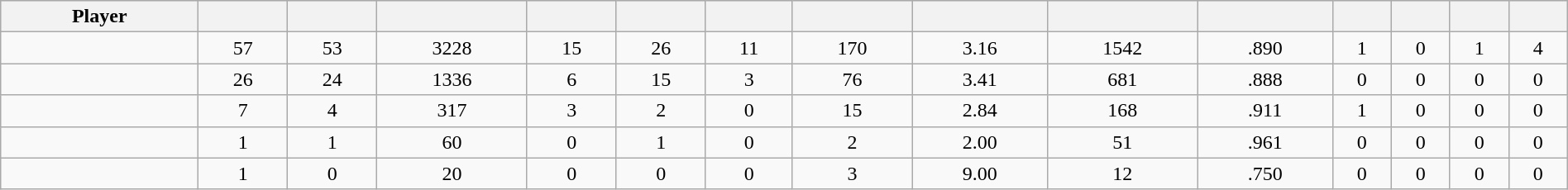<table class="wikitable sortable" style="width:100%;">
<tr style="text-align:center; background:#ddd;">
<th>Player</th>
<th></th>
<th></th>
<th></th>
<th></th>
<th></th>
<th></th>
<th></th>
<th></th>
<th></th>
<th></th>
<th></th>
<th></th>
<th></th>
<th></th>
</tr>
<tr align=center>
<td></td>
<td>57</td>
<td>53</td>
<td>3228</td>
<td>15</td>
<td>26</td>
<td>11</td>
<td>170</td>
<td>3.16</td>
<td>1542</td>
<td>.890</td>
<td>1</td>
<td>0</td>
<td>1</td>
<td>4</td>
</tr>
<tr align=center>
<td></td>
<td>26</td>
<td>24</td>
<td>1336</td>
<td>6</td>
<td>15</td>
<td>3</td>
<td>76</td>
<td>3.41</td>
<td>681</td>
<td>.888</td>
<td>0</td>
<td>0</td>
<td>0</td>
<td>0</td>
</tr>
<tr align=center>
<td></td>
<td>7</td>
<td>4</td>
<td>317</td>
<td>3</td>
<td>2</td>
<td>0</td>
<td>15</td>
<td>2.84</td>
<td>168</td>
<td>.911</td>
<td>1</td>
<td>0</td>
<td>0</td>
<td>0</td>
</tr>
<tr align=center>
<td></td>
<td>1</td>
<td>1</td>
<td>60</td>
<td>0</td>
<td>1</td>
<td>0</td>
<td>2</td>
<td>2.00</td>
<td>51</td>
<td>.961</td>
<td>0</td>
<td>0</td>
<td>0</td>
<td>0</td>
</tr>
<tr align=center>
<td></td>
<td>1</td>
<td>0</td>
<td>20</td>
<td>0</td>
<td>0</td>
<td>0</td>
<td>3</td>
<td>9.00</td>
<td>12</td>
<td>.750</td>
<td>0</td>
<td>0</td>
<td>0</td>
<td>0</td>
</tr>
</table>
